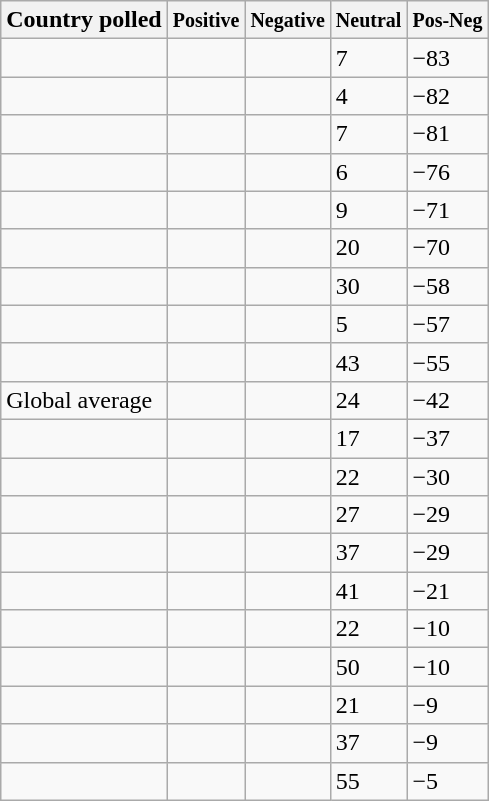<table class=wikitable style="border:1px black; margin-left:1em; display:inline-table">
<tr>
<th>Country polled</th>
<th><small>Positive</small></th>
<th><small>Negative</small></th>
<th><small>Neutral</small></th>
<th><small>Pos-Neg</small></th>
</tr>
<tr>
<td></td>
<td></td>
<td></td>
<td>7</td>
<td><span> −83</span></td>
</tr>
<tr>
<td></td>
<td></td>
<td></td>
<td>4</td>
<td><span> −82</span></td>
</tr>
<tr>
<td></td>
<td></td>
<td></td>
<td>7</td>
<td><span> −81</span></td>
</tr>
<tr>
<td></td>
<td></td>
<td></td>
<td>6</td>
<td><span> −76</span></td>
</tr>
<tr>
<td></td>
<td></td>
<td></td>
<td>9</td>
<td><span> −71</span></td>
</tr>
<tr>
<td></td>
<td></td>
<td></td>
<td>20</td>
<td><span> −70</span></td>
</tr>
<tr>
<td></td>
<td></td>
<td></td>
<td>30</td>
<td><span> −58</span></td>
</tr>
<tr>
<td></td>
<td></td>
<td></td>
<td>5</td>
<td><span> −57</span></td>
</tr>
<tr>
<td></td>
<td></td>
<td></td>
<td>43</td>
<td><span> −55</span></td>
</tr>
<tr>
<td>Global average</td>
<td></td>
<td></td>
<td>24</td>
<td><span> −42</span></td>
</tr>
<tr>
<td></td>
<td></td>
<td></td>
<td>17</td>
<td><span> −37</span></td>
</tr>
<tr>
<td></td>
<td></td>
<td></td>
<td>22</td>
<td><span> −30</span></td>
</tr>
<tr>
<td></td>
<td></td>
<td></td>
<td>27</td>
<td><span> −29</span></td>
</tr>
<tr>
<td></td>
<td></td>
<td></td>
<td>37</td>
<td><span> −29</span></td>
</tr>
<tr>
<td></td>
<td></td>
<td></td>
<td>41</td>
<td><span> −21</span></td>
</tr>
<tr>
<td></td>
<td></td>
<td></td>
<td>22</td>
<td><span> −10</span></td>
</tr>
<tr>
<td></td>
<td></td>
<td></td>
<td>50</td>
<td><span> −10</span></td>
</tr>
<tr>
<td></td>
<td></td>
<td></td>
<td>21</td>
<td><span> −9</span></td>
</tr>
<tr>
<td></td>
<td></td>
<td></td>
<td>37</td>
<td><span> −9</span></td>
</tr>
<tr>
<td></td>
<td></td>
<td></td>
<td>55</td>
<td><span> −5</span></td>
</tr>
</table>
